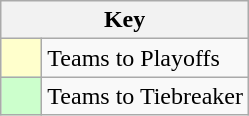<table class="wikitable" style="text-align: center;">
<tr>
<th colspan=2>Key</th>
</tr>
<tr>
<td style="background:#ffffcc; width:20px;"></td>
<td align=left>Teams to Playoffs</td>
</tr>
<tr>
<td style="background:#ccffcc; width:20px;"></td>
<td align=left>Teams to Tiebreaker</td>
</tr>
</table>
